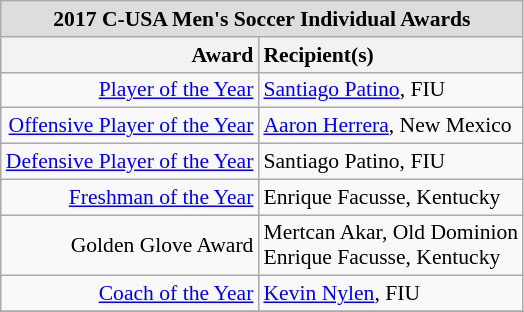<table class="wikitable" style="white-space:nowrap; font-size:90%;">
<tr>
<td colspan="7" style="text-align:center; background:#ddd;"><strong>2017 C-USA Men's Soccer Individual Awards</strong></td>
</tr>
<tr>
<th style="text-align:right;">Award</th>
<th style="text-align:left;">Recipient(s)</th>
</tr>
<tr>
<td style="text-align:right;"><a href='#'>Player of the Year</a></td>
<td style="text-align:left;"><a href='#'>Santiago Patino</a>, FIU</td>
</tr>
<tr>
<td style="text-align:right;"><a href='#'>Offensive Player of the Year</a></td>
<td style="text-align:left;"><a href='#'>Aaron Herrera</a>, New Mexico</td>
</tr>
<tr>
<td style="text-align:right;"><a href='#'>Defensive Player of the Year</a></td>
<td style="text-align:left;">Santiago Patino, FIU</td>
</tr>
<tr>
<td style="text-align:right;"><a href='#'>Freshman of the Year</a></td>
<td style="text-align:left;">Enrique Facusse, Kentucky</td>
</tr>
<tr>
<td style="text-align:right;">Golden Glove Award</td>
<td style="text-align:left;">Mertcan Akar, Old Dominion<br>Enrique Facusse, Kentucky</td>
</tr>
<tr>
<td style="text-align:right;"><a href='#'>Coach of the Year</a></td>
<td style="text-align:left;"><a href='#'>Kevin Nylen</a>, FIU</td>
</tr>
<tr>
</tr>
</table>
